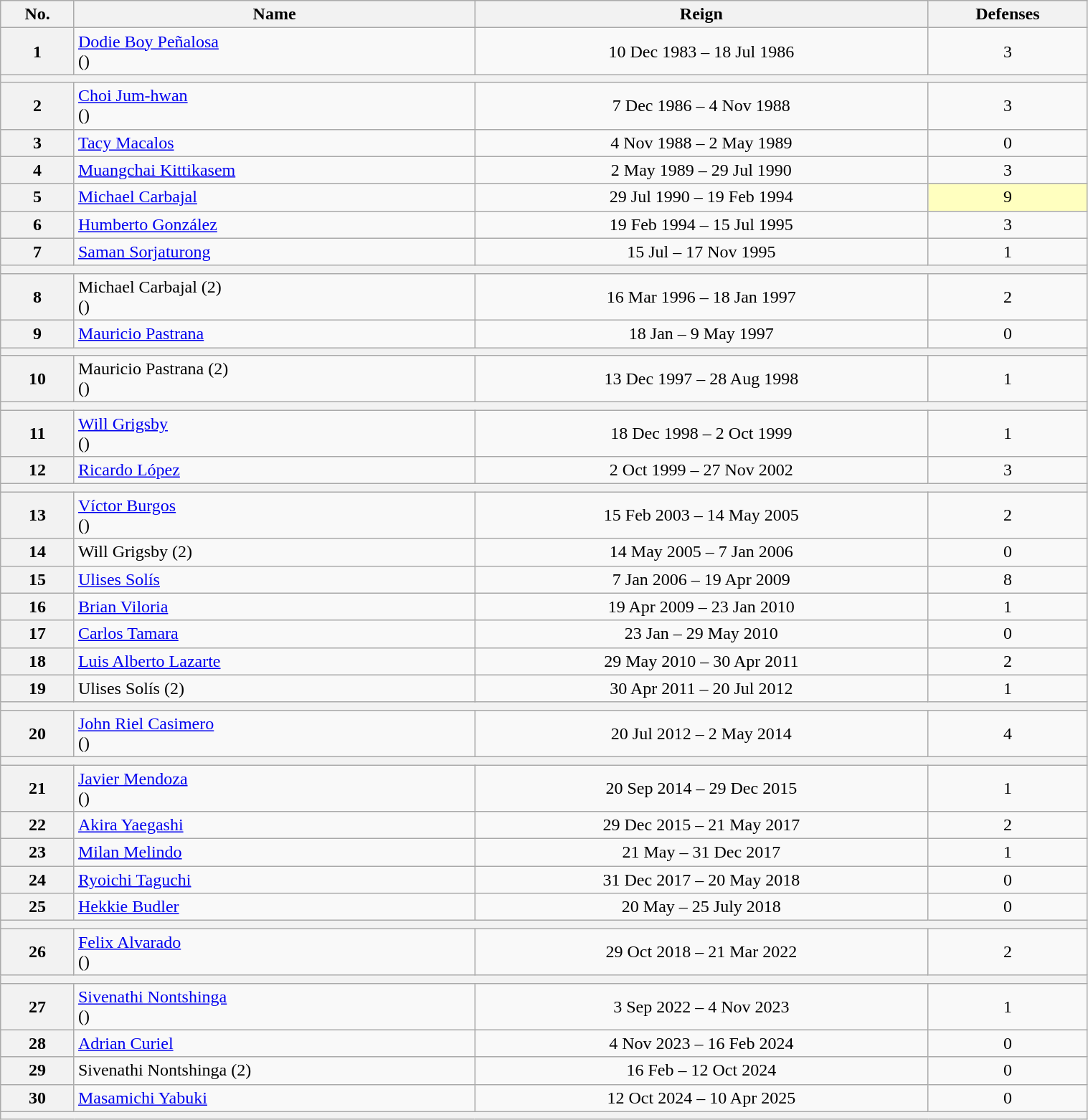<table class="wikitable sortable" style="width:80%;">
<tr>
<th>No.</th>
<th>Name</th>
<th>Reign</th>
<th>Defenses</th>
</tr>
<tr align=center>
<th>1</th>
<td align=left><a href='#'>Dodie Boy Peñalosa</a><br>()</td>
<td>10 Dec 1983 – 18 Jul 1986</td>
<td>3</td>
</tr>
<tr align=center>
<th colspan=4></th>
</tr>
<tr align=center>
<th>2</th>
<td align=left><a href='#'>Choi Jum-hwan</a><br>()</td>
<td>7 Dec 1986 – 4 Nov 1988</td>
<td>3</td>
</tr>
<tr align=center>
<th>3</th>
<td align=left><a href='#'>Tacy Macalos</a></td>
<td>4 Nov 1988 – 2 May 1989</td>
<td>0</td>
</tr>
<tr align=center>
<th>4</th>
<td align=left><a href='#'>Muangchai Kittikasem</a></td>
<td>2 May 1989 – 29 Jul 1990</td>
<td>3</td>
</tr>
<tr align=center>
<th>5</th>
<td align=left><a href='#'>Michael Carbajal</a></td>
<td>29 Jul 1990 – 19 Feb 1994</td>
<td style="background:#ffffbf;">9</td>
</tr>
<tr align=center>
<th>6</th>
<td align=left><a href='#'>Humberto González</a></td>
<td>19 Feb 1994 – 15 Jul 1995</td>
<td>3</td>
</tr>
<tr align=center>
<th>7</th>
<td align=left><a href='#'>Saman Sorjaturong</a></td>
<td>15 Jul – 17 Nov 1995</td>
<td>1</td>
</tr>
<tr align=center>
<th colspan=4></th>
</tr>
<tr align=center>
<th>8</th>
<td align=left>Michael Carbajal (2)<br>()</td>
<td>16 Mar 1996 – 18 Jan 1997</td>
<td>2</td>
</tr>
<tr align=center>
<th>9</th>
<td align=left><a href='#'>Mauricio Pastrana</a></td>
<td>18 Jan – 9 May 1997</td>
<td>0</td>
</tr>
<tr align=center>
<th colspan=5></th>
</tr>
<tr align=center>
<th>10</th>
<td align=left>Mauricio Pastrana (2)<br>()</td>
<td>13 Dec 1997 – 28 Aug 1998</td>
<td>1</td>
</tr>
<tr align=center>
<th colspan=4></th>
</tr>
<tr align=center>
<th>11</th>
<td align=left><a href='#'>Will Grigsby</a><br>()</td>
<td>18 Dec 1998 – 2 Oct 1999</td>
<td>1</td>
</tr>
<tr align=center>
<th>12</th>
<td align=left><a href='#'>Ricardo López</a></td>
<td>2 Oct 1999 – 27 Nov 2002</td>
<td>3</td>
</tr>
<tr align=center>
<th colspan=4></th>
</tr>
<tr align=center>
<th>13</th>
<td align=left><a href='#'>Víctor Burgos</a><br>()</td>
<td>15 Feb 2003 – 14 May 2005</td>
<td>2</td>
</tr>
<tr align=center>
<th>14</th>
<td align=left>Will Grigsby (2)</td>
<td>14 May 2005 – 7 Jan 2006</td>
<td>0</td>
</tr>
<tr align=center>
<th>15</th>
<td align=left><a href='#'>Ulises Solís</a></td>
<td>7 Jan 2006 – 19 Apr 2009</td>
<td>8</td>
</tr>
<tr align=center>
<th>16</th>
<td align=left><a href='#'>Brian Viloria</a></td>
<td>19 Apr 2009 – 23 Jan 2010</td>
<td>1</td>
</tr>
<tr align=center>
<th>17</th>
<td align=left><a href='#'>Carlos Tamara</a></td>
<td>23 Jan – 29 May 2010</td>
<td>0</td>
</tr>
<tr align=center>
<th>18</th>
<td align=left><a href='#'>Luis Alberto Lazarte</a></td>
<td>29 May 2010 – 30 Apr 2011</td>
<td>2</td>
</tr>
<tr align=center>
<th>19</th>
<td align=left>Ulises Solís (2)</td>
<td>30 Apr 2011 – 20 Jul 2012</td>
<td>1</td>
</tr>
<tr align=center>
<th colspan=4></th>
</tr>
<tr align=center>
<th>20</th>
<td align=left><a href='#'>John Riel Casimero</a><br>()</td>
<td>20 Jul 2012 – 2 May 2014</td>
<td>4</td>
</tr>
<tr align=center>
<th colspan=4></th>
</tr>
<tr align=center>
<th>21</th>
<td align=left><a href='#'>Javier Mendoza</a><br>()</td>
<td>20 Sep 2014 – 29 Dec 2015</td>
<td>1</td>
</tr>
<tr align=center>
<th>22</th>
<td align=left><a href='#'>Akira Yaegashi</a></td>
<td>29 Dec 2015 – 21 May 2017</td>
<td>2</td>
</tr>
<tr align=center>
<th>23</th>
<td align=left><a href='#'>Milan Melindo</a></td>
<td>21 May – 31 Dec 2017</td>
<td>1</td>
</tr>
<tr align=center>
<th>24</th>
<td align=left><a href='#'>Ryoichi Taguchi</a></td>
<td>31 Dec 2017 – 20 May 2018</td>
<td>0</td>
</tr>
<tr align=center>
<th>25</th>
<td align=left><a href='#'>Hekkie Budler</a></td>
<td>20 May – 25 July 2018</td>
<td>0</td>
</tr>
<tr align=center>
<th colspan=4></th>
</tr>
<tr align=center>
<th>26</th>
<td align=left><a href='#'>Felix Alvarado</a><br>()</td>
<td>29 Oct 2018 – 21 Mar 2022</td>
<td>2</td>
</tr>
<tr align=center>
<th colspan=4></th>
</tr>
<tr align=center>
<th>27</th>
<td align=left><a href='#'>Sivenathi Nontshinga</a><br>()</td>
<td>3 Sep 2022 – 4 Nov 2023</td>
<td>1</td>
</tr>
<tr align=center>
<th>28</th>
<td align=left><a href='#'>Adrian Curiel</a></td>
<td>4 Nov 2023 – 16 Feb 2024</td>
<td>0</td>
</tr>
<tr align=center>
<th>29</th>
<td align=left>Sivenathi Nontshinga (2)</td>
<td>16 Feb – 12 Oct 2024</td>
<td>0</td>
</tr>
<tr align=center>
<th>30</th>
<td align=left><a href='#'>Masamichi Yabuki</a></td>
<td>12 Oct 2024 – 10 Apr 2025</td>
<td>0</td>
</tr>
<tr align=center>
<th colspan=4></th>
</tr>
</table>
